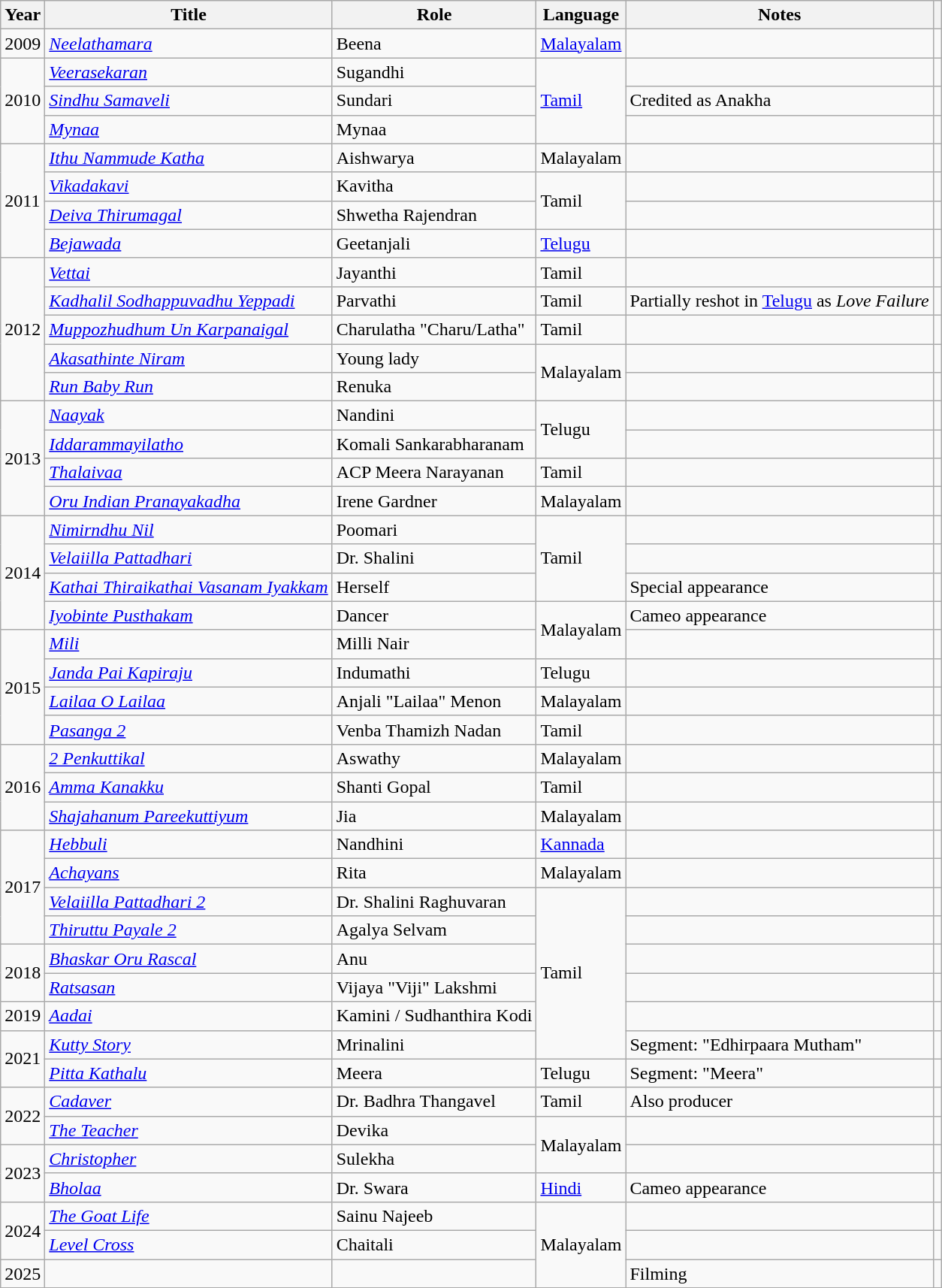<table class="wikitable sortable">
<tr>
<th>Year</th>
<th>Title</th>
<th>Role</th>
<th>Language</th>
<th class="unsortable">Notes</th>
<th class="unsortable"></th>
</tr>
<tr>
<td>2009</td>
<td><em><a href='#'>Neelathamara</a></em></td>
<td>Beena</td>
<td><a href='#'>Malayalam</a></td>
<td></td>
<td></td>
</tr>
<tr>
<td rowspan="3">2010</td>
<td><em><a href='#'>Veerasekaran</a></em></td>
<td>Sugandhi</td>
<td rowspan="3"><a href='#'>Tamil</a></td>
<td></td>
<td></td>
</tr>
<tr>
<td><em><a href='#'>Sindhu Samaveli</a></em></td>
<td>Sundari</td>
<td>Credited as Anakha</td>
<td></td>
</tr>
<tr>
<td><em><a href='#'>Mynaa</a></em></td>
<td>Mynaa</td>
<td></td>
<td></td>
</tr>
<tr>
<td rowspan="4">2011</td>
<td><em><a href='#'>Ithu Nammude Katha</a></em></td>
<td>Aishwarya</td>
<td>Malayalam</td>
<td></td>
<td></td>
</tr>
<tr>
<td><em><a href='#'>Vikadakavi</a></em></td>
<td>Kavitha</td>
<td rowspan="2">Tamil</td>
<td></td>
<td></td>
</tr>
<tr>
<td><em><a href='#'>Deiva Thirumagal</a></em></td>
<td>Shwetha Rajendran</td>
<td></td>
<td></td>
</tr>
<tr>
<td><em><a href='#'>Bejawada</a></em></td>
<td>Geetanjali</td>
<td><a href='#'>Telugu</a></td>
<td></td>
<td></td>
</tr>
<tr>
<td rowspan="5">2012</td>
<td><em><a href='#'>Vettai</a></em></td>
<td>Jayanthi</td>
<td>Tamil</td>
<td></td>
<td></td>
</tr>
<tr>
<td><em><a href='#'>Kadhalil Sodhappuvadhu Yeppadi</a></em></td>
<td>Parvathi</td>
<td>Tamil</td>
<td>Partially reshot in <a href='#'>Telugu</a> as <em>Love Failure</em></td>
<td></td>
</tr>
<tr>
<td><em><a href='#'>Muppozhudhum Un Karpanaigal</a></em></td>
<td>Charulatha "Charu/Latha"</td>
<td>Tamil</td>
<td></td>
<td></td>
</tr>
<tr>
<td><em><a href='#'>Akasathinte Niram</a></em></td>
<td>Young lady</td>
<td rowspan="2">Malayalam</td>
<td></td>
<td></td>
</tr>
<tr>
<td><em><a href='#'>Run Baby Run</a></em></td>
<td>Renuka</td>
<td></td>
<td></td>
</tr>
<tr>
<td rowspan="4">2013</td>
<td><em><a href='#'>Naayak</a></em></td>
<td>Nandini</td>
<td rowspan="2">Telugu</td>
<td></td>
<td></td>
</tr>
<tr>
<td><em><a href='#'>Iddarammayilatho</a></em></td>
<td>Komali Sankarabharanam</td>
<td></td>
<td></td>
</tr>
<tr>
<td><em><a href='#'>Thalaivaa</a></em></td>
<td>ACP Meera Narayanan</td>
<td>Tamil</td>
<td></td>
<td></td>
</tr>
<tr>
<td><em><a href='#'>Oru Indian Pranayakadha</a></em></td>
<td>Irene Gardner</td>
<td>Malayalam</td>
<td></td>
<td></td>
</tr>
<tr>
<td rowspan="4">2014</td>
<td><em><a href='#'>Nimirndhu Nil</a></em></td>
<td>Poomari</td>
<td rowspan="3">Tamil</td>
<td></td>
<td></td>
</tr>
<tr>
<td><em><a href='#'>Velaiilla Pattadhari</a></em></td>
<td>Dr. Shalini</td>
<td></td>
<td></td>
</tr>
<tr>
<td><em><a href='#'>Kathai Thiraikathai Vasanam Iyakkam</a></em></td>
<td>Herself</td>
<td>Special appearance</td>
<td></td>
</tr>
<tr>
<td><em><a href='#'>Iyobinte Pusthakam</a></em></td>
<td>Dancer</td>
<td rowspan="2">Malayalam</td>
<td>Cameo appearance</td>
<td></td>
</tr>
<tr>
<td rowspan="4">2015</td>
<td><em><a href='#'>Mili</a></em></td>
<td>Milli Nair</td>
<td></td>
<td></td>
</tr>
<tr>
<td><em><a href='#'>Janda Pai Kapiraju</a></em></td>
<td>Indumathi</td>
<td>Telugu</td>
<td></td>
<td></td>
</tr>
<tr>
<td><em><a href='#'>Lailaa O Lailaa</a></em></td>
<td>Anjali "Lailaa" Menon</td>
<td>Malayalam</td>
<td></td>
<td></td>
</tr>
<tr>
<td><em><a href='#'>Pasanga 2</a></em></td>
<td>Venba Thamizh Nadan</td>
<td>Tamil</td>
<td></td>
<td></td>
</tr>
<tr>
<td rowspan="3">2016</td>
<td><em><a href='#'>2 Penkuttikal</a></em></td>
<td>Aswathy</td>
<td>Malayalam</td>
<td></td>
<td></td>
</tr>
<tr>
<td><em><a href='#'>Amma Kanakku</a></em></td>
<td>Shanti Gopal</td>
<td>Tamil</td>
<td></td>
<td></td>
</tr>
<tr>
<td><em><a href='#'>Shajahanum Pareekuttiyum</a></em></td>
<td>Jia</td>
<td>Malayalam</td>
<td></td>
<td></td>
</tr>
<tr>
<td rowspan="4">2017</td>
<td><em><a href='#'>Hebbuli</a></em></td>
<td>Nandhini</td>
<td><a href='#'>Kannada</a></td>
<td></td>
<td></td>
</tr>
<tr>
<td><em><a href='#'>Achayans</a></em></td>
<td>Rita</td>
<td>Malayalam</td>
<td></td>
<td></td>
</tr>
<tr>
<td><em><a href='#'>Velaiilla Pattadhari 2</a></em></td>
<td>Dr. Shalini Raghuvaran</td>
<td rowspan="6">Tamil</td>
<td></td>
<td></td>
</tr>
<tr>
<td><em><a href='#'>Thiruttu Payale 2</a></em></td>
<td>Agalya Selvam</td>
<td></td>
<td></td>
</tr>
<tr>
<td rowspan=2>2018</td>
<td><em><a href='#'>Bhaskar Oru Rascal</a></em></td>
<td>Anu</td>
<td></td>
<td></td>
</tr>
<tr>
<td><em><a href='#'>Ratsasan</a></em></td>
<td>Vijaya "Viji" Lakshmi</td>
<td></td>
<td></td>
</tr>
<tr>
<td>2019</td>
<td><em><a href='#'>Aadai</a></em></td>
<td>Kamini / Sudhanthira Kodi</td>
<td></td>
<td></td>
</tr>
<tr>
<td rowspan="2">2021</td>
<td><em><a href='#'>Kutty Story</a></em></td>
<td>Mrinalini</td>
<td>Segment: "Edhirpaara Mutham"</td>
<td></td>
</tr>
<tr>
<td><em><a href='#'>Pitta Kathalu</a></em></td>
<td>Meera</td>
<td>Telugu</td>
<td>Segment: "Meera"</td>
<td></td>
</tr>
<tr>
<td rowspan=2>2022</td>
<td><em><a href='#'>Cadaver</a></em></td>
<td>Dr. Badhra Thangavel</td>
<td>Tamil</td>
<td>Also producer</td>
<td></td>
</tr>
<tr>
<td><em><a href='#'>The Teacher</a></em></td>
<td>Devika</td>
<td rowspan=2>Malayalam</td>
<td></td>
<td></td>
</tr>
<tr>
<td rowspan=2>2023</td>
<td><em><a href='#'>Christopher</a></em></td>
<td>Sulekha</td>
<td></td>
<td></td>
</tr>
<tr>
<td><em><a href='#'>Bholaa</a></em></td>
<td>Dr. Swara</td>
<td><a href='#'>Hindi</a></td>
<td>Cameo appearance</td>
<td></td>
</tr>
<tr>
<td rowspan=2>2024</td>
<td><em><a href='#'>The Goat Life</a></em></td>
<td>Sainu Najeeb</td>
<td rowspan="3">Malayalam</td>
<td></td>
<td></td>
</tr>
<tr>
<td><em><a href='#'>Level Cross</a></em></td>
<td>Chaitali</td>
<td></td>
<td></td>
</tr>
<tr>
<td>2025</td>
<td></td>
<td></td>
<td>Filming</td>
<td></td>
</tr>
<tr>
</tr>
</table>
